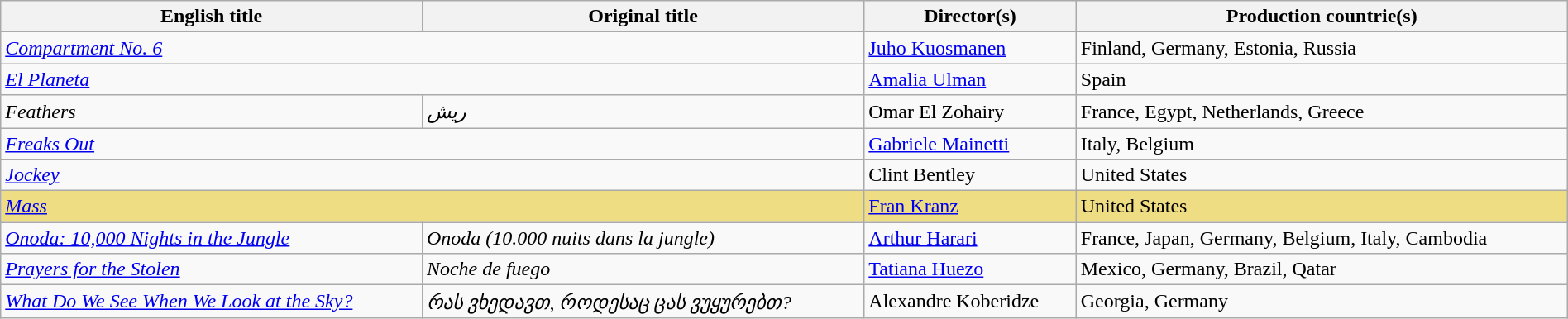<table class="sortable wikitable" style="width:100%; margin-bottom:4px" cellpadding="5">
<tr>
<th scope="col">English title</th>
<th scope="col">Original title</th>
<th scope="col">Director(s)</th>
<th scope="col">Production countrie(s)</th>
</tr>
<tr>
<td colspan=2><em><a href='#'>Compartment No. 6</a></em></td>
<td><a href='#'>Juho Kuosmanen</a></td>
<td>Finland, Germany, Estonia, Russia</td>
</tr>
<tr>
<td colspan=2><em><a href='#'>El Planeta</a></em></td>
<td><a href='#'>Amalia Ulman</a></td>
<td>Spain</td>
</tr>
<tr>
<td><em>Feathers</em></td>
<td><em>ريش</em></td>
<td>Omar El Zohairy</td>
<td>France, Egypt, Netherlands, Greece</td>
</tr>
<tr>
<td colspan="2"><em><a href='#'>Freaks Out</a></em></td>
<td><a href='#'>Gabriele Mainetti</a></td>
<td>Italy, Belgium</td>
</tr>
<tr>
<td colspan="2"><em><a href='#'>Jockey</a></em></td>
<td>Clint Bentley</td>
<td>United States</td>
</tr>
<tr style="background:#eedd82;">
<td colspan="2"><em><a href='#'>Mass</a></em></td>
<td><a href='#'>Fran Kranz</a></td>
<td>United States</td>
</tr>
<tr>
<td><em><a href='#'>Onoda: 10,000 Nights in the Jungle</a></em></td>
<td><em>Onoda (10.000 nuits dans la jungle)</em></td>
<td><a href='#'>Arthur Harari</a></td>
<td>France, Japan, Germany, Belgium, Italy, Cambodia</td>
</tr>
<tr>
<td><em><a href='#'>Prayers for the Stolen</a></em></td>
<td><em>Noche de fuego</em></td>
<td><a href='#'>Tatiana Huezo</a></td>
<td>Mexico, Germany, Brazil, Qatar</td>
</tr>
<tr>
<td><em><a href='#'>What Do We See When We Look at the Sky?</a></em></td>
<td><em>რას ვხედავთ, როდესაც ცას ვუყურებთ?</em></td>
<td>Alexandre Koberidze</td>
<td>Georgia, Germany</td>
</tr>
</table>
